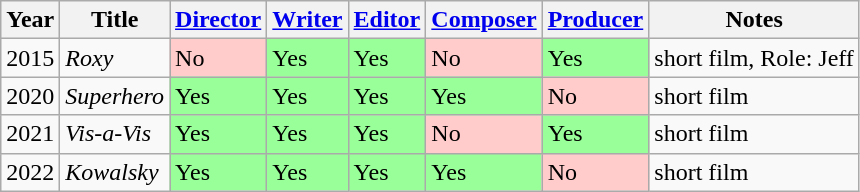<table class="wikitable">
<tr>
<th>Year</th>
<th>Title</th>
<th><a href='#'>Director</a></th>
<th><a href='#'>Writer</a></th>
<th><a href='#'>Editor</a></th>
<th><a href='#'>Composer</a></th>
<th><a href='#'>Producer</a></th>
<th>Notes</th>
</tr>
<tr>
<td>2015</td>
<td><em>Roxy</em></td>
<td style="background:#FFCBCB">No</td>
<td style="background:#99FF99">Yes</td>
<td style="background:#99FF99">Yes</td>
<td style="background:#FFCBCB">No</td>
<td style="background:#99FF99">Yes</td>
<td>short film, Role: Jeff</td>
</tr>
<tr>
<td>2020</td>
<td><em>Superhero</em></td>
<td style="background:#99FF99">Yes</td>
<td style="background:#99FF99">Yes</td>
<td style="background:#99FF99">Yes</td>
<td style="background:#99FF99">Yes</td>
<td style="background:#FFCBCB">No</td>
<td>short film</td>
</tr>
<tr>
<td>2021</td>
<td><em>Vis-a-Vis</em></td>
<td style="background:#99FF99">Yes</td>
<td style="background:#99FF99">Yes</td>
<td style="background:#99FF99">Yes</td>
<td style="background:#FFCBCB">No</td>
<td style="background:#99FF99">Yes</td>
<td>short film</td>
</tr>
<tr>
<td>2022</td>
<td><em>Kowalsky</em></td>
<td style="background:#99FF99">Yes</td>
<td style="background:#99FF99">Yes</td>
<td style="background:#99FF99">Yes</td>
<td style="background:#99FF99">Yes</td>
<td style="background:#FFCBCB">No</td>
<td>short film</td>
</tr>
</table>
